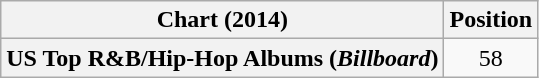<table class="wikitable plainrowheaders" style="text-align:center">
<tr>
<th scope="col">Chart (2014)</th>
<th scope="col">Position</th>
</tr>
<tr>
<th scope="row">US Top R&B/Hip-Hop Albums (<em>Billboard</em>)</th>
<td>58</td>
</tr>
</table>
